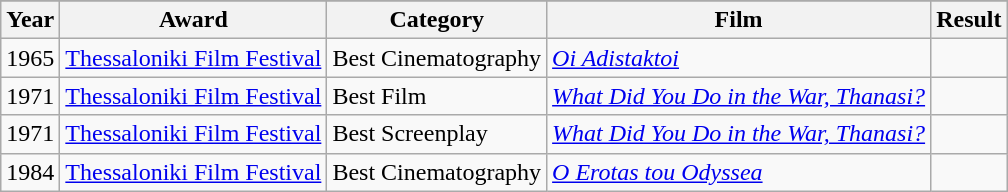<table class="wikitable sortable">
<tr>
</tr>
<tr>
<th>Year</th>
<th>Award</th>
<th>Category</th>
<th>Film</th>
<th>Result</th>
</tr>
<tr>
<td>1965</td>
<td><a href='#'>Thessaloniki Film Festival</a></td>
<td>Best Cinematography</td>
<td><em><a href='#'>Oi Adistaktoi</a></em></td>
<td></td>
</tr>
<tr>
<td>1971</td>
<td><a href='#'>Thessaloniki Film Festival</a></td>
<td>Best Film</td>
<td><em><a href='#'>What Did You Do in the War, Thanasi?</a></em></td>
<td></td>
</tr>
<tr>
<td>1971</td>
<td><a href='#'>Thessaloniki Film Festival</a></td>
<td>Best Screenplay</td>
<td><em><a href='#'>What Did You Do in the War, Thanasi?</a></em></td>
<td></td>
</tr>
<tr>
<td>1984</td>
<td><a href='#'>Thessaloniki Film Festival</a></td>
<td>Best Cinematography</td>
<td><em><a href='#'>O Erotas tou Odyssea</a></em></td>
<td></td>
</tr>
</table>
